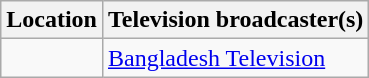<table class="wikitable">
<tr>
<th>Location</th>
<th>Television broadcaster(s)</th>
</tr>
<tr>
<td></td>
<td> <a href='#'>Bangladesh Television</a></td>
</tr>
</table>
